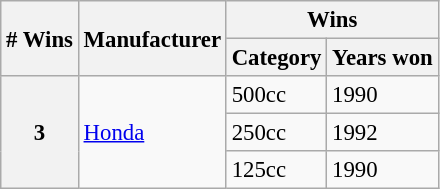<table class="wikitable" style="font-size: 95%;">
<tr>
<th rowspan=2># Wins</th>
<th rowspan=2>Manufacturer</th>
<th colspan=2>Wins</th>
</tr>
<tr>
<th>Category</th>
<th>Years won</th>
</tr>
<tr>
<th rowspan=3>3</th>
<td rowspan=3> <a href='#'>Honda</a></td>
<td>500cc</td>
<td>1990</td>
</tr>
<tr>
<td>250cc</td>
<td>1992</td>
</tr>
<tr>
<td>125cc</td>
<td>1990</td>
</tr>
</table>
